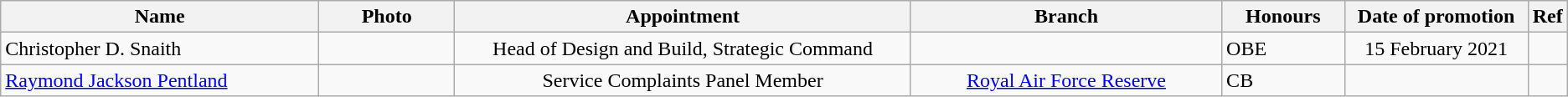<table class="wikitable">
<tr>
<th width="300" align="center">Name</th>
<th width="120" align="center">Photo</th>
<th width="440" align="center">Appointment</th>
<th width="300" align="center">Branch</th>
<th width="100" align="center">Honours</th>
<th width="160" align="center">Date of promotion</th>
<th width="20" align="center">Ref</th>
</tr>
<tr>
<td>Christopher D. Snaith</td>
<td></td>
<td align="center">Head of Design and Build, Strategic Command</td>
<td align="center"></td>
<td>OBE</td>
<td align="center">15 February 2021</td>
<td></td>
</tr>
<tr>
<td><a href='#'>Raymond Jackson Pentland</a></td>
<td></td>
<td align="center">Service Complaints Panel Member</td>
<td align="center"><a href='#'>Royal Air Force Reserve</a></td>
<td>CB</td>
<td align="center"></td>
<td></td>
</tr>
</table>
